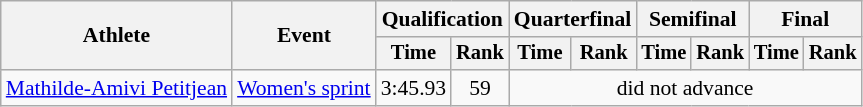<table class="wikitable" style="font-size:90%">
<tr>
<th rowspan="2">Athlete</th>
<th rowspan="2">Event</th>
<th colspan="2">Qualification</th>
<th colspan="2">Quarterfinal</th>
<th colspan="2">Semifinal</th>
<th colspan="2">Final</th>
</tr>
<tr style="font-size:95%">
<th>Time</th>
<th>Rank</th>
<th>Time</th>
<th>Rank</th>
<th>Time</th>
<th>Rank</th>
<th>Time</th>
<th>Rank</th>
</tr>
<tr align=center>
<td align=left><a href='#'>Mathilde-Amivi Petitjean</a></td>
<td align=left><a href='#'>Women's sprint</a></td>
<td>3:45.93</td>
<td>59</td>
<td colspan=6>did not advance</td>
</tr>
</table>
